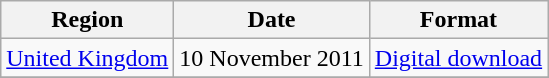<table class=wikitable>
<tr>
<th>Region</th>
<th>Date</th>
<th>Format</th>
</tr>
<tr>
<td><a href='#'>United Kingdom</a></td>
<td>10 November 2011</td>
<td><a href='#'>Digital download</a></td>
</tr>
<tr>
</tr>
</table>
